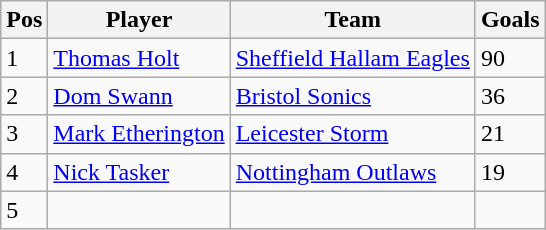<table class="wikitable">
<tr>
<th>Pos</th>
<th>Player</th>
<th>Team</th>
<th>Goals</th>
</tr>
<tr>
<td>1</td>
<td><a href='#'>Thomas Holt</a></td>
<td><a href='#'>Sheffield Hallam Eagles</a></td>
<td>90</td>
</tr>
<tr>
<td>2</td>
<td><a href='#'>Dom Swann</a></td>
<td><a href='#'>Bristol Sonics</a></td>
<td>36</td>
</tr>
<tr>
<td>3</td>
<td><a href='#'>Mark Etherington</a></td>
<td><a href='#'>Leicester Storm</a></td>
<td>21</td>
</tr>
<tr>
<td>4</td>
<td><a href='#'>Nick Tasker</a></td>
<td><a href='#'>Nottingham Outlaws</a></td>
<td>19</td>
</tr>
<tr>
<td>5</td>
<td></td>
<td></td>
<td></td>
</tr>
</table>
